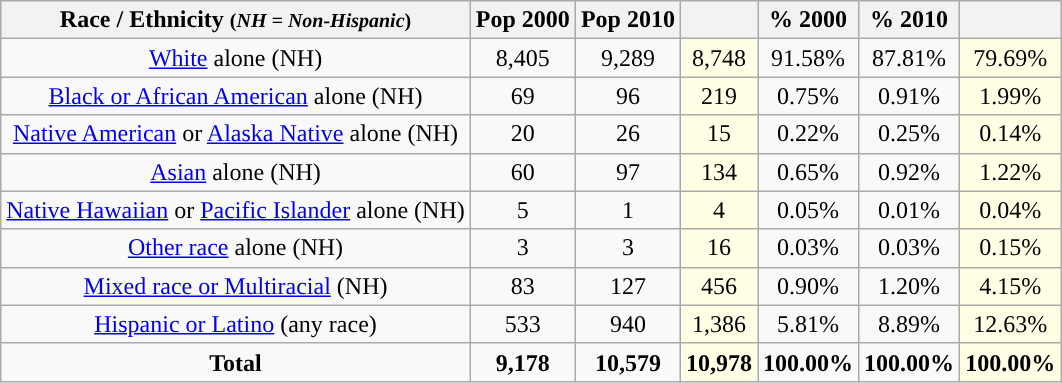<table class="wikitable" style="text-align:center;">
<tr>
<th>Race / Ethnicity <small>(<em>NH = Non-Hispanic</em>)</small></th>
<th>Pop 2000</th>
<th>Pop 2010</th>
<th></th>
<th>% 2000</th>
<th>% 2010</th>
<th></th>
</tr>
<tr>
<td><a href='#'>White</a> alone (NH)</td>
<td>8,405</td>
<td>9,289</td>
<td style='background: #ffffe6;'>8,748</td>
<td>91.58%</td>
<td>87.81%</td>
<td style='background: #ffffe6;'>79.69%</td>
</tr>
<tr>
<td><a href='#'>Black or African American</a> alone (NH)</td>
<td>69</td>
<td>96</td>
<td style='background: #ffffe6;'>219</td>
<td>0.75%</td>
<td>0.91%</td>
<td style='background: #ffffe6;'>1.99%</td>
</tr>
<tr>
<td><a href='#'>Native American</a> or <a href='#'>Alaska Native</a> alone (NH)</td>
<td>20</td>
<td>26</td>
<td style='background: #ffffe6;'>15</td>
<td>0.22%</td>
<td>0.25%</td>
<td style='background: #ffffe6;'>0.14%</td>
</tr>
<tr>
<td><a href='#'>Asian</a> alone (NH)</td>
<td>60</td>
<td>97</td>
<td style='background: #ffffe6;'>134</td>
<td>0.65%</td>
<td>0.92%</td>
<td style='background: #ffffe6;'>1.22%</td>
</tr>
<tr>
<td><a href='#'>Native Hawaiian</a> or <a href='#'>Pacific Islander</a> alone (NH)</td>
<td>5</td>
<td>1</td>
<td style='background: #ffffe6;'>4</td>
<td>0.05%</td>
<td>0.01%</td>
<td style='background: #ffffe6;'>0.04%</td>
</tr>
<tr>
<td><a href='#'>Other race</a> alone (NH)</td>
<td>3</td>
<td>3</td>
<td style='background: #ffffe6;'>16</td>
<td>0.03%</td>
<td>0.03%</td>
<td style='background: #ffffe6;'>0.15%</td>
</tr>
<tr>
<td><a href='#'>Mixed race or Multiracial</a> (NH)</td>
<td>83</td>
<td>127</td>
<td style='background: #ffffe6;'>456</td>
<td>0.90%</td>
<td>1.20%</td>
<td style='background: #ffffe6;'>4.15%</td>
</tr>
<tr>
<td><a href='#'>Hispanic or Latino</a> (any race)</td>
<td>533</td>
<td>940</td>
<td style='background: #ffffe6;'>1,386</td>
<td>5.81%</td>
<td>8.89%</td>
<td style='background: #ffffe6;'>12.63%</td>
</tr>
<tr>
<td><strong>Total</strong></td>
<td><strong>9,178</strong></td>
<td><strong>10,579</strong></td>
<td style='background: #ffffe6;'><strong>10,978</strong></td>
<td><strong>100.00%</strong></td>
<td><strong>100.00%</strong></td>
<td style='background: #ffffe6;'><strong>100.00%</strong></td>
</tr>
</table>
